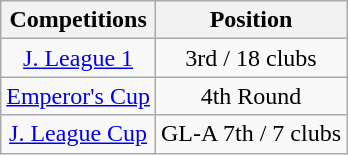<table class="wikitable" style="text-align:center;">
<tr>
<th>Competitions</th>
<th>Position</th>
</tr>
<tr>
<td><a href='#'>J. League 1</a></td>
<td>3rd / 18 clubs</td>
</tr>
<tr>
<td><a href='#'>Emperor's Cup</a></td>
<td>4th Round</td>
</tr>
<tr>
<td><a href='#'>J. League Cup</a></td>
<td>GL-A 7th / 7 clubs</td>
</tr>
</table>
